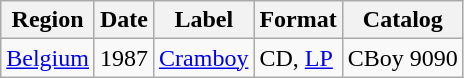<table class="wikitable">
<tr>
<th>Region</th>
<th>Date</th>
<th>Label</th>
<th>Format</th>
<th>Catalog</th>
</tr>
<tr>
<td><a href='#'>Belgium</a></td>
<td>1987</td>
<td><a href='#'>Cramboy</a></td>
<td>CD, <a href='#'>LP</a></td>
<td>CBoy 9090</td>
</tr>
</table>
